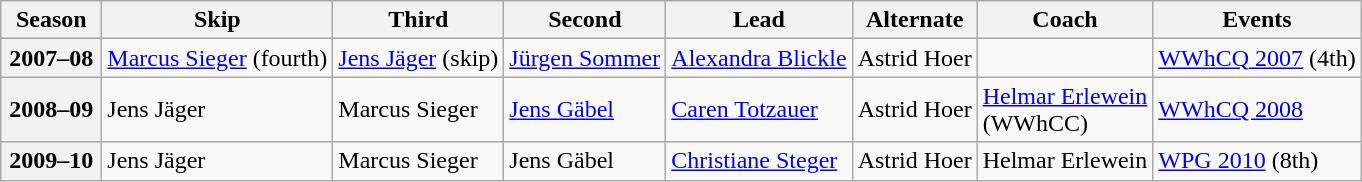<table class="wikitable">
<tr>
<th scope="col" width=60>Season</th>
<th scope="col">Skip</th>
<th scope="col">Third</th>
<th scope="col">Second</th>
<th scope="col">Lead</th>
<th scope="col">Alternate</th>
<th scope="col">Coach</th>
<th scope="col">Events</th>
</tr>
<tr>
<th scope="row">2007–08</th>
<td><a href='#'>Marcus Sieger</a> (fourth)</td>
<td><a href='#'>Jens Jäger</a> (skip)</td>
<td><a href='#'>Jürgen Sommer</a></td>
<td><a href='#'>Alexandra Blickle</a></td>
<td>Astrid Hoer</td>
<td></td>
<td><a href='#'>WWhCQ 2007</a> (4th)</td>
</tr>
<tr>
<th scope="row">2008–09</th>
<td>Jens Jäger</td>
<td>Marcus Sieger</td>
<td><a href='#'>Jens Gäbel</a></td>
<td><a href='#'>Caren Totzauer</a></td>
<td>Astrid Hoer</td>
<td><a href='#'>Helmar Erlewein</a><br>(WWhCC)</td>
<td><a href='#'>WWhCQ 2008</a> <br> </td>
</tr>
<tr>
<th scope="row">2009–10</th>
<td>Jens Jäger</td>
<td>Marcus Sieger</td>
<td>Jens Gäbel</td>
<td><a href='#'>Christiane Steger</a></td>
<td>Astrid Hoer</td>
<td>Helmar Erlewein</td>
<td><a href='#'>WPG 2010</a> (8th)</td>
</tr>
</table>
